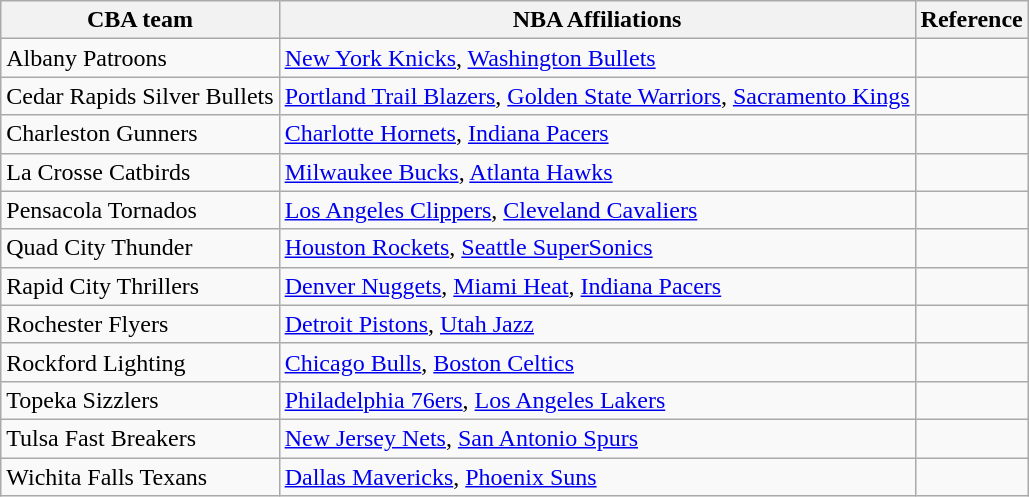<table class="wikitable">
<tr>
<th>CBA team</th>
<th>NBA Affiliations</th>
<th>Reference</th>
</tr>
<tr>
<td>Albany Patroons</td>
<td><a href='#'>New York Knicks</a>, <a href='#'>Washington Bullets</a></td>
<td></td>
</tr>
<tr>
<td>Cedar Rapids Silver Bullets</td>
<td><a href='#'>Portland Trail Blazers</a>, <a href='#'>Golden State Warriors</a>, <a href='#'>Sacramento Kings</a></td>
<td></td>
</tr>
<tr>
<td>Charleston Gunners</td>
<td><a href='#'>Charlotte Hornets</a>, <a href='#'>Indiana Pacers</a></td>
<td></td>
</tr>
<tr>
<td>La Crosse Catbirds</td>
<td><a href='#'>Milwaukee Bucks</a>, <a href='#'>Atlanta Hawks</a></td>
<td></td>
</tr>
<tr>
<td>Pensacola Tornados</td>
<td><a href='#'>Los Angeles Clippers</a>, <a href='#'>Cleveland Cavaliers</a></td>
<td></td>
</tr>
<tr>
<td>Quad City Thunder</td>
<td><a href='#'>Houston Rockets</a>, <a href='#'>Seattle SuperSonics</a></td>
<td></td>
</tr>
<tr>
<td>Rapid City Thrillers</td>
<td><a href='#'>Denver Nuggets</a>, <a href='#'>Miami Heat</a>, <a href='#'>Indiana Pacers</a></td>
<td></td>
</tr>
<tr>
<td>Rochester Flyers</td>
<td><a href='#'>Detroit Pistons</a>, <a href='#'>Utah Jazz</a></td>
<td></td>
</tr>
<tr>
<td>Rockford Lighting</td>
<td><a href='#'>Chicago Bulls</a>, <a href='#'>Boston Celtics</a></td>
<td></td>
</tr>
<tr>
<td>Topeka Sizzlers</td>
<td><a href='#'>Philadelphia 76ers</a>, <a href='#'>Los Angeles Lakers</a></td>
<td></td>
</tr>
<tr>
<td>Tulsa Fast Breakers</td>
<td><a href='#'>New Jersey Nets</a>, <a href='#'>San Antonio Spurs</a></td>
<td></td>
</tr>
<tr>
<td>Wichita Falls Texans</td>
<td><a href='#'>Dallas Mavericks</a>, <a href='#'>Phoenix Suns</a></td>
<td></td>
</tr>
</table>
